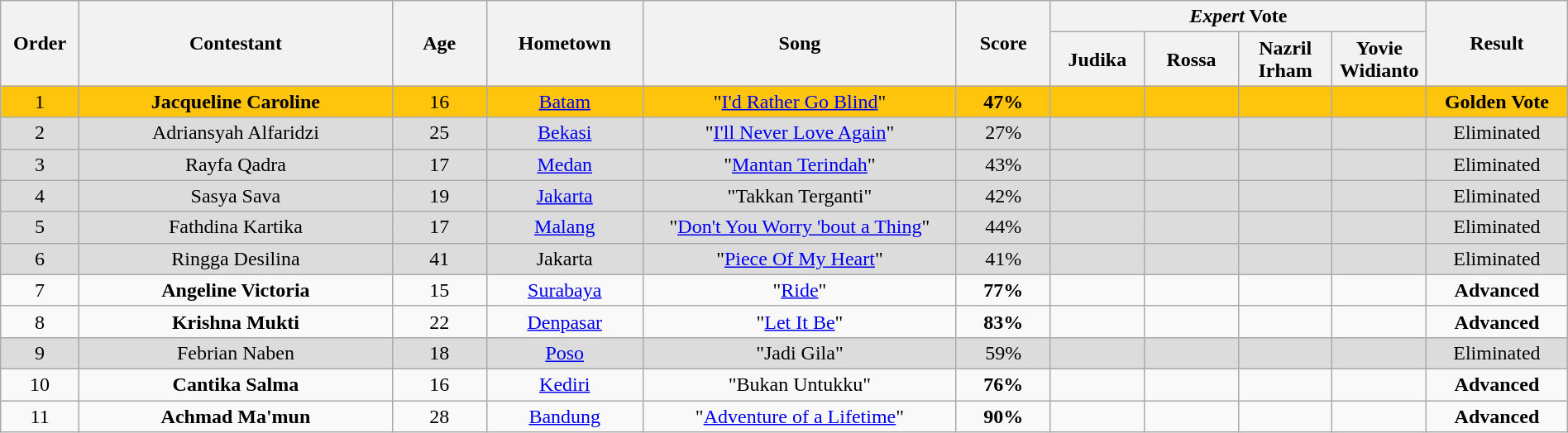<table class="wikitable" style="text-align:center; width:100%;">
<tr>
<th scope="col" rowspan="2" style="width:05%;">Order</th>
<th scope="col" rowspan="2" style="width:20%;">Contestant</th>
<th scope="col" rowspan="2" style="width:06%;">Age</th>
<th scope="col" rowspan="2" style="width:10%;">Hometown</th>
<th scope="col" rowspan="2" style="width:20%;">Song</th>
<th rowspan="2" style="width:6%">Score</th>
<th scope="col" colspan="4" style="width:24%;"><em>Expert</em> Vote</th>
<th rowspan="2" style="width:10%">Result</th>
</tr>
<tr>
<th style="width:06%;">Judika</th>
<th style="width:06%;">Rossa</th>
<th style="width:06%;">Nazril Irham</th>
<th style="width:06%;">Yovie Widianto</th>
</tr>
<tr style="background:#FFC40C;">
<td>1</td>
<td><strong>Jacqueline Caroline</strong></td>
<td>16</td>
<td><a href='#'>Batam</a></td>
<td>"<a href='#'>I'd Rather Go Blind</a>"</td>
<td><strong>47%</strong></td>
<td></td>
<td></td>
<td></td>
<td></td>
<td><strong>Golden Vote</strong></td>
</tr>
<tr style="background:#DCDCDC;">
<td>2</td>
<td>Adriansyah Alfaridzi</td>
<td>25</td>
<td><a href='#'>Bekasi</a></td>
<td>"<a href='#'>I'll Never Love Again</a>"</td>
<td>27%</td>
<td></td>
<td></td>
<td></td>
<td></td>
<td>Eliminated</td>
</tr>
<tr style="background:#DCDCDC;">
<td>3</td>
<td>Rayfa Qadra</td>
<td>17</td>
<td><a href='#'>Medan</a></td>
<td>"<a href='#'>Mantan Terindah</a>"</td>
<td>43%</td>
<td></td>
<td></td>
<td></td>
<td></td>
<td>Eliminated</td>
</tr>
<tr style="background:#DCDCDC;">
<td>4</td>
<td>Sasya Sava</td>
<td>19</td>
<td><a href='#'>Jakarta</a></td>
<td>"Takkan Terganti"</td>
<td>42%</td>
<td></td>
<td></td>
<td></td>
<td></td>
<td>Eliminated</td>
</tr>
<tr style="background:#DCDCDC;">
<td>5</td>
<td>Fathdina Kartika</td>
<td>17</td>
<td><a href='#'>Malang</a></td>
<td>"<a href='#'>Don't You Worry 'bout a Thing</a>"</td>
<td>44%</td>
<td></td>
<td></td>
<td></td>
<td></td>
<td>Eliminated</td>
</tr>
<tr style="background:#DCDCDC;">
<td>6</td>
<td>Ringga Desilina</td>
<td>41</td>
<td>Jakarta</td>
<td>"<a href='#'>Piece Of My Heart</a>"</td>
<td>41%</td>
<td></td>
<td></td>
<td></td>
<td></td>
<td>Eliminated</td>
</tr>
<tr>
<td>7</td>
<td><strong>Angeline Victoria</strong></td>
<td>15</td>
<td><a href='#'>Surabaya</a></td>
<td>"<a href='#'>Ride</a>"</td>
<td><strong>77%</strong></td>
<td></td>
<td></td>
<td></td>
<td></td>
<td><strong>Advanced</strong></td>
</tr>
<tr>
<td>8</td>
<td><strong>Krishna Mukti</strong></td>
<td>22</td>
<td><a href='#'>Denpasar</a></td>
<td>"<a href='#'>Let It Be</a>"</td>
<td><strong>83%</strong></td>
<td></td>
<td></td>
<td></td>
<td></td>
<td><strong>Advanced</strong></td>
</tr>
<tr style="background:#DCDCDC;">
<td>9</td>
<td>Febrian Naben</td>
<td>18</td>
<td><a href='#'>Poso</a></td>
<td>"Jadi Gila"</td>
<td>59%</td>
<td></td>
<td></td>
<td></td>
<td></td>
<td>Eliminated</td>
</tr>
<tr>
<td>10</td>
<td><strong>Cantika Salma</strong></td>
<td>16</td>
<td><a href='#'>Kediri</a></td>
<td>"Bukan Untukku"</td>
<td><strong>76%</strong></td>
<td></td>
<td></td>
<td></td>
<td></td>
<td><strong>Advanced</strong></td>
</tr>
<tr>
<td>11</td>
<td><strong>Achmad Ma'mun</strong></td>
<td>28</td>
<td><a href='#'>Bandung</a></td>
<td>"<a href='#'>Adventure of a Lifetime</a>"</td>
<td><strong>90%</strong></td>
<td></td>
<td></td>
<td></td>
<td></td>
<td><strong>Advanced</strong></td>
</tr>
</table>
